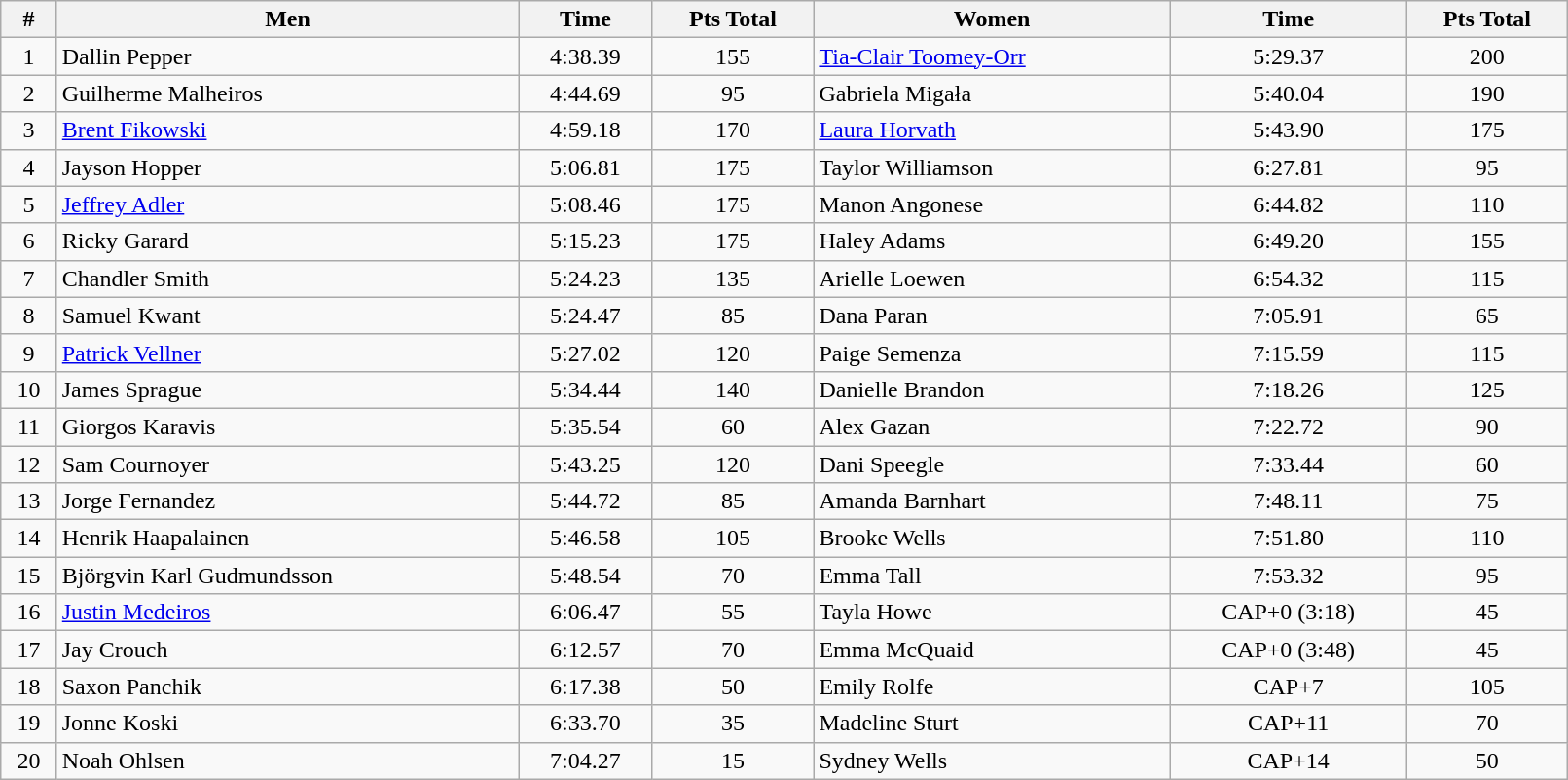<table class="wikitable sortable" style="display: inline-table;width: 85%; text-align:center">
<tr>
<th>#</th>
<th>Men</th>
<th>Time</th>
<th>Pts Total</th>
<th>Women</th>
<th>Time</th>
<th>Pts Total</th>
</tr>
<tr>
<td>1</td>
<td align=left> Dallin Pepper</td>
<td>4:38.39</td>
<td>155</td>
<td align=left> <a href='#'>Tia-Clair Toomey-Orr</a></td>
<td>5:29.37</td>
<td>200</td>
</tr>
<tr>
<td>2</td>
<td align=left> Guilherme Malheiros</td>
<td>4:44.69</td>
<td>95</td>
<td align=left> Gabriela Migała</td>
<td>5:40.04</td>
<td>190</td>
</tr>
<tr>
<td>3</td>
<td align=left> <a href='#'>Brent Fikowski</a></td>
<td>4:59.18</td>
<td>170</td>
<td align=left> <a href='#'>Laura Horvath</a></td>
<td>5:43.90</td>
<td>175</td>
</tr>
<tr>
<td>4</td>
<td align=left> Jayson Hopper</td>
<td>5:06.81</td>
<td>175</td>
<td align=left> Taylor Williamson</td>
<td>6:27.81</td>
<td>95</td>
</tr>
<tr>
<td>5</td>
<td align=left> <a href='#'>Jeffrey Adler</a></td>
<td>5:08.46</td>
<td>175</td>
<td align=left> Manon Angonese</td>
<td>6:44.82</td>
<td>110</td>
</tr>
<tr>
<td>6</td>
<td align=left> Ricky Garard</td>
<td>5:15.23</td>
<td>175</td>
<td align=left> Haley Adams</td>
<td>6:49.20</td>
<td>155</td>
</tr>
<tr>
<td>7</td>
<td align=left> Chandler Smith</td>
<td>5:24.23</td>
<td>135</td>
<td align=left> Arielle Loewen</td>
<td>6:54.32</td>
<td>115</td>
</tr>
<tr>
<td>8</td>
<td align=left> Samuel Kwant</td>
<td>5:24.47</td>
<td>85</td>
<td align=left> Dana Paran</td>
<td>7:05.91</td>
<td>65</td>
</tr>
<tr>
<td>9</td>
<td align=left> <a href='#'>Patrick Vellner</a></td>
<td>5:27.02</td>
<td>120</td>
<td align=left> Paige Semenza</td>
<td>7:15.59</td>
<td>115</td>
</tr>
<tr>
<td>10</td>
<td align=left> James Sprague</td>
<td>5:34.44</td>
<td>140</td>
<td align=left> Danielle Brandon</td>
<td>7:18.26</td>
<td>125</td>
</tr>
<tr>
<td>11</td>
<td align=left> Giorgos Karavis</td>
<td>5:35.54</td>
<td>60</td>
<td align=left> Alex Gazan</td>
<td>7:22.72</td>
<td>90</td>
</tr>
<tr>
<td>12</td>
<td align=left> Sam Cournoyer</td>
<td>5:43.25</td>
<td>120</td>
<td align=left> Dani Speegle</td>
<td>7:33.44</td>
<td>60</td>
</tr>
<tr>
<td>13</td>
<td align=left> Jorge Fernandez</td>
<td>5:44.72</td>
<td>85</td>
<td align=left> Amanda Barnhart</td>
<td>7:48.11</td>
<td>75</td>
</tr>
<tr>
<td>14</td>
<td align=left> Henrik Haapalainen</td>
<td>5:46.58</td>
<td>105</td>
<td align=left> Brooke Wells</td>
<td>7:51.80</td>
<td>110</td>
</tr>
<tr>
<td>15</td>
<td align=left> Björgvin Karl Gudmundsson</td>
<td>5:48.54</td>
<td>70</td>
<td align=left> Emma Tall</td>
<td>7:53.32</td>
<td>95</td>
</tr>
<tr>
<td>16</td>
<td align=left> <a href='#'>Justin Medeiros</a></td>
<td>6:06.47</td>
<td>55</td>
<td align=left> Tayla Howe</td>
<td>CAP+0 (3:18)</td>
<td>45</td>
</tr>
<tr>
<td>17</td>
<td align=left> Jay Crouch</td>
<td>6:12.57</td>
<td>70</td>
<td align=left> Emma McQuaid</td>
<td>CAP+0 (3:48)</td>
<td>45</td>
</tr>
<tr>
<td>18</td>
<td align=left> Saxon Panchik</td>
<td>6:17.38</td>
<td>50</td>
<td align=left> Emily Rolfe</td>
<td>CAP+7</td>
<td>105</td>
</tr>
<tr>
<td>19</td>
<td align=left> Jonne Koski</td>
<td>6:33.70</td>
<td>35</td>
<td align=left> Madeline Sturt</td>
<td>CAP+11</td>
<td>70</td>
</tr>
<tr>
<td>20</td>
<td align=left> Noah Ohlsen</td>
<td>7:04.27</td>
<td>15</td>
<td align=left> Sydney Wells</td>
<td>CAP+14</td>
<td>50</td>
</tr>
</table>
